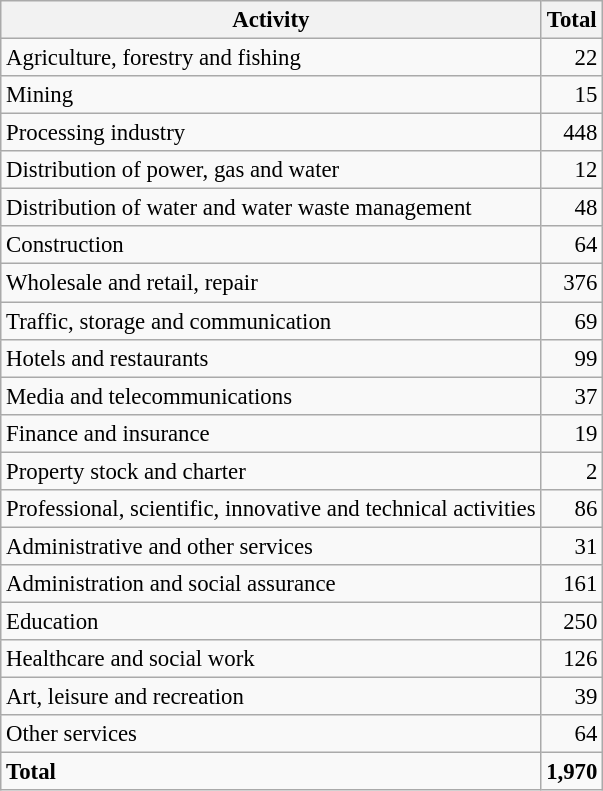<table class="wikitable sortable" style="font-size:95%;">
<tr>
<th>Activity</th>
<th>Total</th>
</tr>
<tr>
<td>Agriculture, forestry and fishing</td>
<td align="right">22</td>
</tr>
<tr>
<td>Mining</td>
<td align="right">15</td>
</tr>
<tr>
<td>Processing industry</td>
<td align="right">448</td>
</tr>
<tr>
<td>Distribution of power, gas and water</td>
<td align="right">12</td>
</tr>
<tr>
<td>Distribution of water and water waste management</td>
<td align="right">48</td>
</tr>
<tr>
<td>Construction</td>
<td align="right">64</td>
</tr>
<tr>
<td>Wholesale and retail, repair</td>
<td align="right">376</td>
</tr>
<tr>
<td>Traffic, storage and communication</td>
<td align="right">69</td>
</tr>
<tr>
<td>Hotels and restaurants</td>
<td align="right">99</td>
</tr>
<tr>
<td>Media and telecommunications</td>
<td align="right">37</td>
</tr>
<tr>
<td>Finance and insurance</td>
<td align="right">19</td>
</tr>
<tr>
<td>Property stock and charter</td>
<td align="right">2</td>
</tr>
<tr>
<td>Professional, scientific, innovative and technical activities</td>
<td align="right">86</td>
</tr>
<tr>
<td>Administrative and other services</td>
<td align="right">31</td>
</tr>
<tr>
<td>Administration and social assurance</td>
<td align="right">161</td>
</tr>
<tr>
<td>Education</td>
<td align="right">250</td>
</tr>
<tr>
<td>Healthcare and social work</td>
<td align="right">126</td>
</tr>
<tr>
<td>Art, leisure and recreation</td>
<td align="right">39</td>
</tr>
<tr>
<td>Other services</td>
<td align="right">64</td>
</tr>
<tr class="sortbottom">
<td><strong>Total</strong></td>
<td align="right"><strong>1,970</strong></td>
</tr>
</table>
